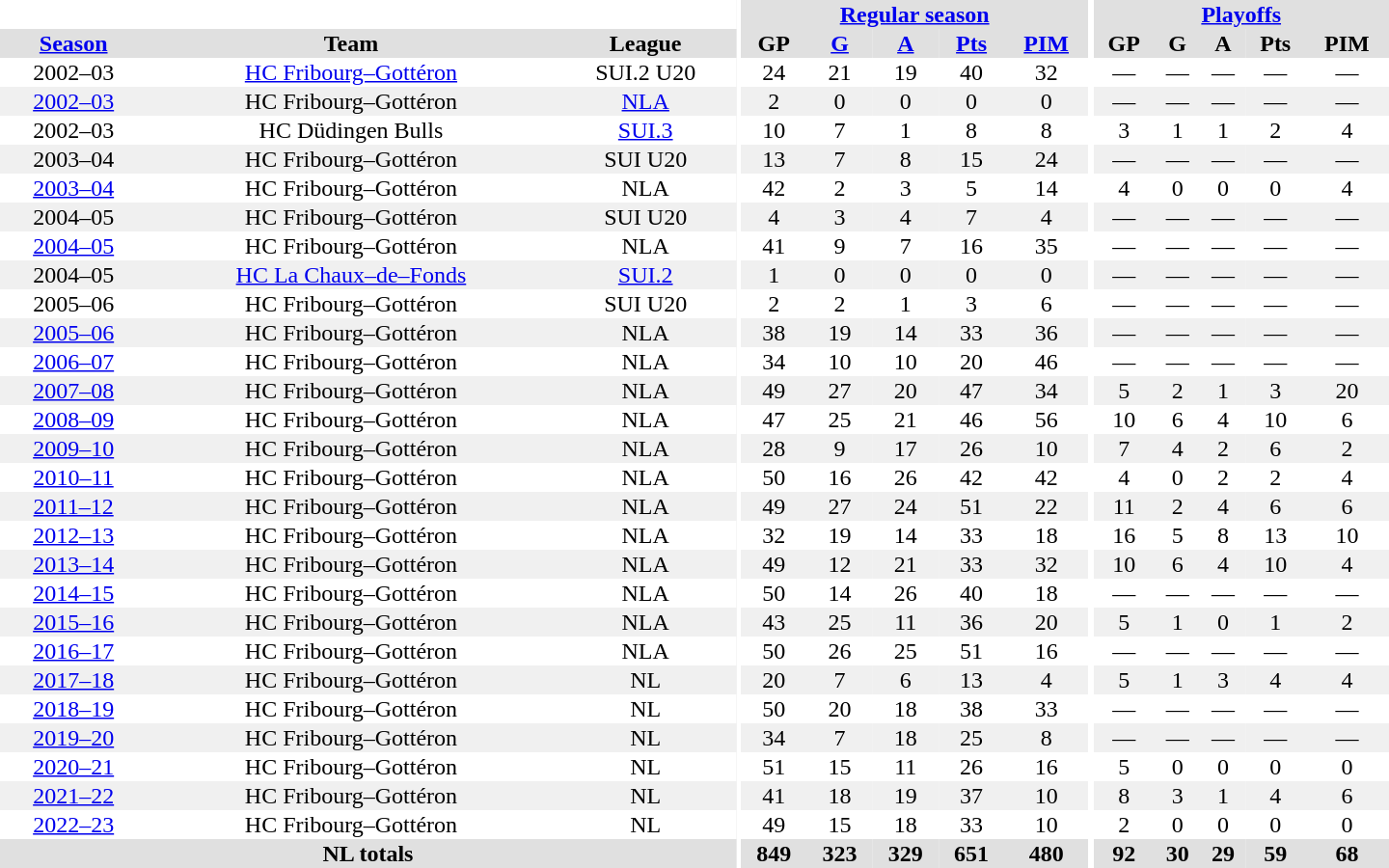<table border="0" cellpadding="1" cellspacing="0" style="text-align:center; width:60em">
<tr bgcolor="#e0e0e0">
<th colspan="3" bgcolor="#ffffff"></th>
<th rowspan="99" bgcolor="#ffffff"></th>
<th colspan="5"><a href='#'>Regular season</a></th>
<th rowspan="99" bgcolor="#ffffff"></th>
<th colspan="5"><a href='#'>Playoffs</a></th>
</tr>
<tr bgcolor="#e0e0e0">
<th><a href='#'>Season</a></th>
<th>Team</th>
<th>League</th>
<th>GP</th>
<th><a href='#'>G</a></th>
<th><a href='#'>A</a></th>
<th><a href='#'>Pts</a></th>
<th><a href='#'>PIM</a></th>
<th>GP</th>
<th>G</th>
<th>A</th>
<th>Pts</th>
<th>PIM</th>
</tr>
<tr>
<td>2002–03</td>
<td><a href='#'>HC Fribourg–Gottéron</a></td>
<td>SUI.2 U20</td>
<td>24</td>
<td>21</td>
<td>19</td>
<td>40</td>
<td>32</td>
<td>—</td>
<td>—</td>
<td>—</td>
<td>—</td>
<td>—</td>
</tr>
<tr bgcolor="#f0f0f0">
<td><a href='#'>2002–03</a></td>
<td>HC Fribourg–Gottéron</td>
<td><a href='#'>NLA</a></td>
<td>2</td>
<td>0</td>
<td>0</td>
<td>0</td>
<td>0</td>
<td>—</td>
<td>—</td>
<td>—</td>
<td>—</td>
<td>—</td>
</tr>
<tr>
<td>2002–03</td>
<td>HC Düdingen Bulls</td>
<td><a href='#'>SUI.3</a></td>
<td>10</td>
<td>7</td>
<td>1</td>
<td>8</td>
<td>8</td>
<td>3</td>
<td>1</td>
<td>1</td>
<td>2</td>
<td>4</td>
</tr>
<tr bgcolor="#f0f0f0">
<td>2003–04</td>
<td>HC Fribourg–Gottéron</td>
<td>SUI U20</td>
<td>13</td>
<td>7</td>
<td>8</td>
<td>15</td>
<td>24</td>
<td>—</td>
<td>—</td>
<td>—</td>
<td>—</td>
<td>—</td>
</tr>
<tr>
<td><a href='#'>2003–04</a></td>
<td>HC Fribourg–Gottéron</td>
<td>NLA</td>
<td>42</td>
<td>2</td>
<td>3</td>
<td>5</td>
<td>14</td>
<td>4</td>
<td>0</td>
<td>0</td>
<td>0</td>
<td>4</td>
</tr>
<tr bgcolor="#f0f0f0">
<td>2004–05</td>
<td>HC Fribourg–Gottéron</td>
<td>SUI U20</td>
<td>4</td>
<td>3</td>
<td>4</td>
<td>7</td>
<td>4</td>
<td>—</td>
<td>—</td>
<td>—</td>
<td>—</td>
<td>—</td>
</tr>
<tr>
<td><a href='#'>2004–05</a></td>
<td>HC Fribourg–Gottéron</td>
<td>NLA</td>
<td>41</td>
<td>9</td>
<td>7</td>
<td>16</td>
<td>35</td>
<td>—</td>
<td>—</td>
<td>—</td>
<td>—</td>
<td>—</td>
</tr>
<tr bgcolor="#f0f0f0">
<td>2004–05</td>
<td><a href='#'>HC La Chaux–de–Fonds</a></td>
<td><a href='#'>SUI.2</a></td>
<td>1</td>
<td>0</td>
<td>0</td>
<td>0</td>
<td>0</td>
<td>—</td>
<td>—</td>
<td>—</td>
<td>—</td>
<td>—</td>
</tr>
<tr>
<td>2005–06</td>
<td>HC Fribourg–Gottéron</td>
<td>SUI U20</td>
<td>2</td>
<td>2</td>
<td>1</td>
<td>3</td>
<td>6</td>
<td>—</td>
<td>—</td>
<td>—</td>
<td>—</td>
<td>—</td>
</tr>
<tr bgcolor="#f0f0f0">
<td><a href='#'>2005–06</a></td>
<td>HC Fribourg–Gottéron</td>
<td>NLA</td>
<td>38</td>
<td>19</td>
<td>14</td>
<td>33</td>
<td>36</td>
<td>—</td>
<td>—</td>
<td>—</td>
<td>—</td>
<td>—</td>
</tr>
<tr>
<td><a href='#'>2006–07</a></td>
<td>HC Fribourg–Gottéron</td>
<td>NLA</td>
<td>34</td>
<td>10</td>
<td>10</td>
<td>20</td>
<td>46</td>
<td>—</td>
<td>—</td>
<td>—</td>
<td>—</td>
<td>—</td>
</tr>
<tr bgcolor="#f0f0f0">
<td><a href='#'>2007–08</a></td>
<td>HC Fribourg–Gottéron</td>
<td>NLA</td>
<td>49</td>
<td>27</td>
<td>20</td>
<td>47</td>
<td>34</td>
<td>5</td>
<td>2</td>
<td>1</td>
<td>3</td>
<td>20</td>
</tr>
<tr>
<td><a href='#'>2008–09</a></td>
<td>HC Fribourg–Gottéron</td>
<td>NLA</td>
<td>47</td>
<td>25</td>
<td>21</td>
<td>46</td>
<td>56</td>
<td>10</td>
<td>6</td>
<td>4</td>
<td>10</td>
<td>6</td>
</tr>
<tr bgcolor="#f0f0f0">
<td><a href='#'>2009–10</a></td>
<td>HC Fribourg–Gottéron</td>
<td>NLA</td>
<td>28</td>
<td>9</td>
<td>17</td>
<td>26</td>
<td>10</td>
<td>7</td>
<td>4</td>
<td>2</td>
<td>6</td>
<td>2</td>
</tr>
<tr>
<td><a href='#'>2010–11</a></td>
<td>HC Fribourg–Gottéron</td>
<td>NLA</td>
<td>50</td>
<td>16</td>
<td>26</td>
<td>42</td>
<td>42</td>
<td>4</td>
<td>0</td>
<td>2</td>
<td>2</td>
<td>4</td>
</tr>
<tr bgcolor="#f0f0f0">
<td><a href='#'>2011–12</a></td>
<td>HC Fribourg–Gottéron</td>
<td>NLA</td>
<td>49</td>
<td>27</td>
<td>24</td>
<td>51</td>
<td>22</td>
<td>11</td>
<td>2</td>
<td>4</td>
<td>6</td>
<td>6</td>
</tr>
<tr>
<td><a href='#'>2012–13</a></td>
<td>HC Fribourg–Gottéron</td>
<td>NLA</td>
<td>32</td>
<td>19</td>
<td>14</td>
<td>33</td>
<td>18</td>
<td>16</td>
<td>5</td>
<td>8</td>
<td>13</td>
<td>10</td>
</tr>
<tr bgcolor="#f0f0f0">
<td><a href='#'>2013–14</a></td>
<td>HC Fribourg–Gottéron</td>
<td>NLA</td>
<td>49</td>
<td>12</td>
<td>21</td>
<td>33</td>
<td>32</td>
<td>10</td>
<td>6</td>
<td>4</td>
<td>10</td>
<td>4</td>
</tr>
<tr>
<td><a href='#'>2014–15</a></td>
<td>HC Fribourg–Gottéron</td>
<td>NLA</td>
<td>50</td>
<td>14</td>
<td>26</td>
<td>40</td>
<td>18</td>
<td>—</td>
<td>—</td>
<td>—</td>
<td>—</td>
<td>—</td>
</tr>
<tr bgcolor="#f0f0f0">
<td><a href='#'>2015–16</a></td>
<td>HC Fribourg–Gottéron</td>
<td>NLA</td>
<td>43</td>
<td>25</td>
<td>11</td>
<td>36</td>
<td>20</td>
<td>5</td>
<td>1</td>
<td>0</td>
<td>1</td>
<td>2</td>
</tr>
<tr>
<td><a href='#'>2016–17</a></td>
<td>HC Fribourg–Gottéron</td>
<td>NLA</td>
<td>50</td>
<td>26</td>
<td>25</td>
<td>51</td>
<td>16</td>
<td>—</td>
<td>—</td>
<td>—</td>
<td>—</td>
<td>—</td>
</tr>
<tr bgcolor="#f0f0f0">
<td><a href='#'>2017–18</a></td>
<td>HC Fribourg–Gottéron</td>
<td>NL</td>
<td>20</td>
<td>7</td>
<td>6</td>
<td>13</td>
<td>4</td>
<td>5</td>
<td>1</td>
<td>3</td>
<td>4</td>
<td>4</td>
</tr>
<tr>
<td><a href='#'>2018–19</a></td>
<td>HC Fribourg–Gottéron</td>
<td>NL</td>
<td>50</td>
<td>20</td>
<td>18</td>
<td>38</td>
<td>33</td>
<td>—</td>
<td>—</td>
<td>—</td>
<td>—</td>
<td>—</td>
</tr>
<tr bgcolor="#f0f0f0">
<td><a href='#'>2019–20</a></td>
<td>HC Fribourg–Gottéron</td>
<td>NL</td>
<td>34</td>
<td>7</td>
<td>18</td>
<td>25</td>
<td>8</td>
<td>—</td>
<td>—</td>
<td>—</td>
<td>—</td>
<td>—</td>
</tr>
<tr>
<td><a href='#'>2020–21</a></td>
<td>HC Fribourg–Gottéron</td>
<td>NL</td>
<td>51</td>
<td>15</td>
<td>11</td>
<td>26</td>
<td>16</td>
<td>5</td>
<td>0</td>
<td>0</td>
<td>0</td>
<td>0</td>
</tr>
<tr bgcolor="#f0f0f0">
<td><a href='#'>2021–22</a></td>
<td>HC Fribourg–Gottéron</td>
<td>NL</td>
<td>41</td>
<td>18</td>
<td>19</td>
<td>37</td>
<td>10</td>
<td>8</td>
<td>3</td>
<td>1</td>
<td>4</td>
<td>6</td>
</tr>
<tr>
<td><a href='#'>2022–23</a></td>
<td>HC Fribourg–Gottéron</td>
<td>NL</td>
<td>49</td>
<td>15</td>
<td>18</td>
<td>33</td>
<td>10</td>
<td>2</td>
<td>0</td>
<td>0</td>
<td>0</td>
<td>0</td>
</tr>
<tr bgcolor="#e0e0e0">
<th colspan="3">NL totals</th>
<th>849</th>
<th>323</th>
<th>329</th>
<th>651</th>
<th>480</th>
<th>92</th>
<th>30</th>
<th>29</th>
<th>59</th>
<th>68</th>
</tr>
</table>
